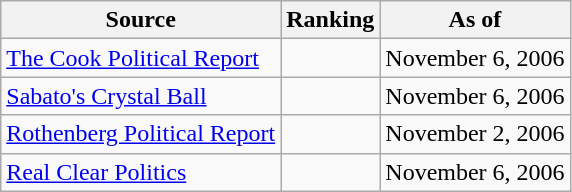<table class="wikitable" style="text-align:center">
<tr>
<th>Source</th>
<th>Ranking</th>
<th>As of</th>
</tr>
<tr>
<td align=left><a href='#'>The Cook Political Report</a></td>
<td></td>
<td>November 6, 2006</td>
</tr>
<tr>
<td align=left><a href='#'>Sabato's Crystal Ball</a></td>
<td></td>
<td>November 6, 2006</td>
</tr>
<tr>
<td align=left><a href='#'>Rothenberg Political Report</a></td>
<td></td>
<td>November 2, 2006</td>
</tr>
<tr>
<td align=left><a href='#'>Real Clear Politics</a></td>
<td></td>
<td>November 6, 2006</td>
</tr>
</table>
